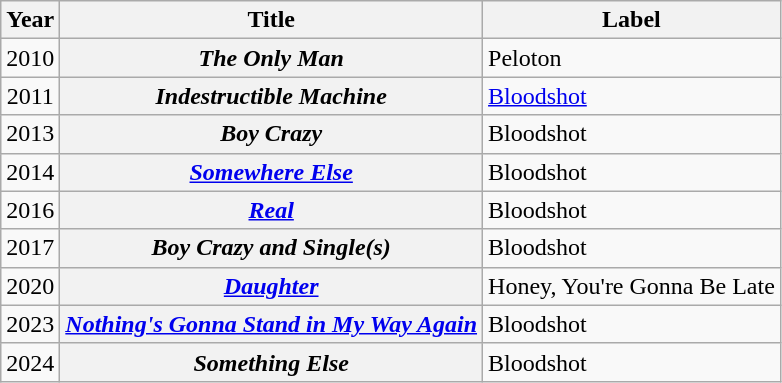<table class="wikitable plainrowheaders">
<tr>
<th scope="col">Year</th>
<th scope="col">Title</th>
<th scope="col">Label</th>
</tr>
<tr>
<td style="text-align:center;">2010</td>
<th scope="row"><em>The Only Man</em></th>
<td>Peloton</td>
</tr>
<tr>
<td style="text-align:center;">2011</td>
<th scope="row"><em>Indestructible Machine</em></th>
<td><a href='#'>Bloodshot</a></td>
</tr>
<tr>
<td style="text-align:center;">2013</td>
<th scope="row"><em>Boy Crazy</em></th>
<td>Bloodshot</td>
</tr>
<tr>
<td style="text-align:center;">2014</td>
<th scope="row"><em><a href='#'>Somewhere Else</a></em></th>
<td>Bloodshot</td>
</tr>
<tr>
<td style="text-align:center;">2016</td>
<th scope="row"><em><a href='#'>Real</a></em></th>
<td>Bloodshot</td>
</tr>
<tr>
<td style="text-align:center;">2017</td>
<th scope="row"><em>Boy Crazy and Single(s)</em></th>
<td>Bloodshot</td>
</tr>
<tr>
<td style="text-align:center;">2020</td>
<th scope="row"><em><a href='#'>Daughter</a></em></th>
<td>Honey, You're Gonna Be Late</td>
</tr>
<tr>
<td style="text-align:center;">2023</td>
<th scope="row"><em><a href='#'>Nothing's Gonna Stand in My Way Again</a></em></th>
<td>Bloodshot</td>
</tr>
<tr>
<td style="text-align:center;">2024</td>
<th scope="row"><em>Something Else</em></th>
<td>Bloodshot</td>
</tr>
</table>
